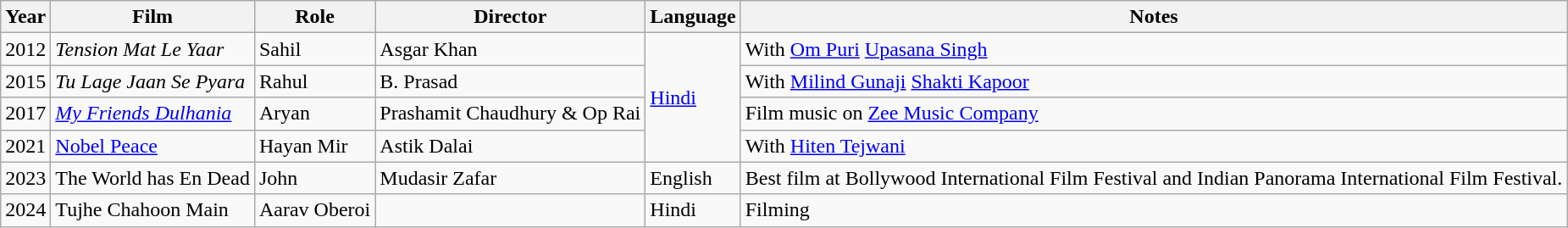<table class="wikitable">
<tr>
<th>Year</th>
<th>Film</th>
<th>Role</th>
<th>Director</th>
<th>Language</th>
<th>Notes</th>
</tr>
<tr>
<td>2012</td>
<td><em>Tension Mat Le Yaar</em></td>
<td>Sahil</td>
<td>Asgar Khan</td>
<td rowspan="4"><a href='#'>Hindi</a></td>
<td>With <a href='#'>Om Puri</a> <a href='#'>Upasana Singh</a></td>
</tr>
<tr>
<td>2015</td>
<td><em>Tu Lage Jaan Se Pyara</em></td>
<td>Rahul</td>
<td>B. Prasad</td>
<td>With <a href='#'>Milind Gunaji</a> <a href='#'>Shakti Kapoor</a></td>
</tr>
<tr>
<td>2017</td>
<td><em><a href='#'>My Friends Dulhania</a></em></td>
<td>Aryan</td>
<td>Prashamit Chaudhury & Op Rai</td>
<td>Film music on <a href='#'>Zee Music Company</a></td>
</tr>
<tr>
<td>2021</td>
<td><a href='#'>Nobel Peace</a></td>
<td>Hayan Mir</td>
<td>Astik Dalai</td>
<td>With <a href='#'>Hiten Tejwani</a></td>
</tr>
<tr>
<td>2023</td>
<td>The World has En Dead</td>
<td>John</td>
<td>Mudasir Zafar</td>
<td>English</td>
<td>Best film at Bollywood International Film Festival and Indian Panorama International Film Festival.</td>
</tr>
<tr>
<td>2024</td>
<td>Tujhe Chahoon Main</td>
<td>Aarav Oberoi</td>
<td></td>
<td>Hindi</td>
<td>Filming</td>
</tr>
</table>
